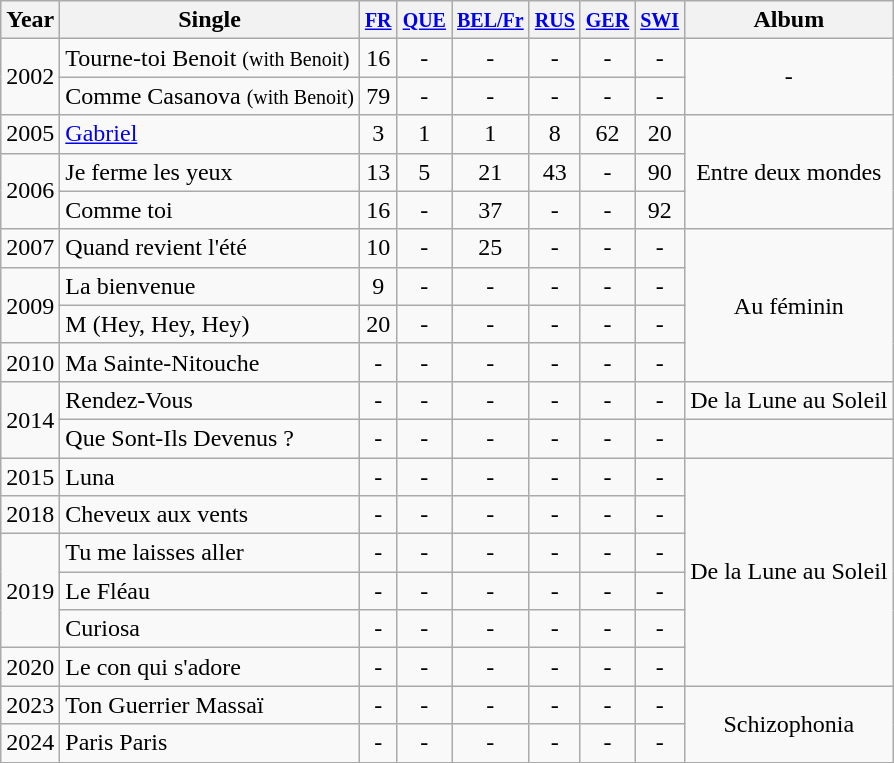<table class="wikitable">
<tr>
<th style="text-align:center;">Year</th>
<th style="text-align:center;">Single</th>
<th style="text-align:center;"><small><a href='#'>FR</a></small></th>
<th style="text-align:center;"><small><a href='#'>QUE</a></small></th>
<th style="text-align:center;"><small><a href='#'>BEL/Fr</a></small></th>
<th style="text-align:center;"><small><a href='#'>RUS</a></small></th>
<th style="text-align:center;"><small><a href='#'>GER</a></small></th>
<th style="text-align:center;"><small><a href='#'>SWI</a></small></th>
<th style="text-align:center;">Album</th>
</tr>
<tr>
<td style="text-align:center;" rowspan="2">2002</td>
<td align="left">Tourne-toi Benoit <small>(with Benoit)</small></td>
<td style="text-align:center;">16</td>
<td style="text-align:center;">-</td>
<td style="text-align:center;">-</td>
<td style="text-align:center;">-</td>
<td style="text-align:center;">-</td>
<td style="text-align:center;">-</td>
<td style="text-align:center;" rowspan="2">-</td>
</tr>
<tr>
<td align="left">Comme Casanova <small>(with Benoit)</small></td>
<td style="text-align:center;">79</td>
<td style="text-align:center;">-</td>
<td style="text-align:center;">-</td>
<td style="text-align:center;">-</td>
<td style="text-align:center;">-</td>
<td style="text-align:center;">-</td>
</tr>
<tr>
<td style="text-align:center;">2005</td>
<td align="left"><a href='#'>Gabriel</a></td>
<td style="text-align:center;">3</td>
<td style="text-align:center;">1</td>
<td style="text-align:center;">1</td>
<td style="text-align:center;">8</td>
<td style="text-align:center;">62</td>
<td style="text-align:center;">20</td>
<td style="text-align:center;" rowspan="3">Entre deux mondes</td>
</tr>
<tr>
<td style="text-align:center;" rowspan="2">2006</td>
<td align="left">Je ferme les yeux</td>
<td style="text-align:center;">13</td>
<td style="text-align:center;">5</td>
<td style="text-align:center;">21</td>
<td style="text-align:center;">43</td>
<td style="text-align:center;">-</td>
<td style="text-align:center;">90</td>
</tr>
<tr>
<td align="left">Comme toi</td>
<td style="text-align:center;">16</td>
<td style="text-align:center;">-</td>
<td style="text-align:center;">37</td>
<td style="text-align:center;">-</td>
<td style="text-align:center;">-</td>
<td style="text-align:center;">92</td>
</tr>
<tr>
<td style="text-align:center;">2007</td>
<td align="left">Quand revient l'été</td>
<td style="text-align:center;">10</td>
<td style="text-align:center;">-</td>
<td style="text-align:center;">25</td>
<td style="text-align:center;">-</td>
<td style="text-align:center;">-</td>
<td style="text-align:center;">-</td>
<td style="text-align:center;" rowspan="4">Au féminin</td>
</tr>
<tr>
<td style="text-align:center;" rowspan="2">2009</td>
<td align="left">La bienvenue</td>
<td style="text-align:center;">9</td>
<td style="text-align:center;">-</td>
<td style="text-align:center;">-</td>
<td style="text-align:center;">-</td>
<td style="text-align:center;">-</td>
<td style="text-align:center;">-</td>
</tr>
<tr>
<td align="left">M (Hey, Hey, Hey)</td>
<td style="text-align:center;">20</td>
<td style="text-align:center;">-</td>
<td style="text-align:center;">-</td>
<td style="text-align:center;">-</td>
<td style="text-align:center;">-</td>
<td style="text-align:center;">-</td>
</tr>
<tr>
<td style="text-align:center;">2010</td>
<td align="left">Ma Sainte-Nitouche</td>
<td style="text-align:center;">-</td>
<td style="text-align:center;">-</td>
<td style="text-align:center;">-</td>
<td style="text-align:center;">-</td>
<td style="text-align:center;">-</td>
<td style="text-align:center;">-</td>
</tr>
<tr>
<td style="text-align:center;" rowspan="2">2014</td>
<td align="left">Rendez-Vous</td>
<td style="text-align:center;">-</td>
<td style="text-align:center;">-</td>
<td style="text-align:center;">-</td>
<td style="text-align:center;">-</td>
<td style="text-align:center;">-</td>
<td style="text-align:center;">-</td>
<td style="text-align:center;">De la Lune au Soleil</td>
</tr>
<tr>
<td align="left">Que Sont-Ils Devenus ?</td>
<td style="text-align:center;">-</td>
<td style="text-align:center;">-</td>
<td style="text-align:center;">-</td>
<td style="text-align:center;">-</td>
<td style="text-align:center;">-</td>
<td style="text-align:center;">-</td>
</tr>
<tr>
<td style="text-align:center;">2015</td>
<td align="left">Luna</td>
<td style="text-align:center;">-</td>
<td style="text-align:center;">-</td>
<td style="text-align:center;">-</td>
<td style="text-align:center;">-</td>
<td style="text-align:center;">-</td>
<td style="text-align:center;">-</td>
<td style="text-align:center;" rowspan="6">De la Lune au Soleil</td>
</tr>
<tr>
<td style="text-align:center;">2018</td>
<td align="left">Cheveux aux vents</td>
<td style="text-align:center;">-</td>
<td style="text-align:center;">-</td>
<td style="text-align:center;">-</td>
<td style="text-align:center;">-</td>
<td style="text-align:center;">-</td>
<td style="text-align:center;">-</td>
</tr>
<tr>
<td style="text-align:center;" rowspan="3">2019</td>
<td align="left">Tu me laisses aller</td>
<td style="text-align:center;">-</td>
<td style="text-align:center;">-</td>
<td style="text-align:center;">-</td>
<td style="text-align:center;">-</td>
<td style="text-align:center;">-</td>
<td style="text-align:center;">-</td>
</tr>
<tr>
<td align="left">Le Fléau</td>
<td style="text-align:center;">-</td>
<td style="text-align:center;">-</td>
<td style="text-align:center;">-</td>
<td style="text-align:center;">-</td>
<td style="text-align:center;">-</td>
<td style="text-align:center;">-</td>
</tr>
<tr>
<td align="left">Curiosa</td>
<td style="text-align:center;">-</td>
<td style="text-align:center;">-</td>
<td style="text-align:center;">-</td>
<td style="text-align:center;">-</td>
<td style="text-align:center;">-</td>
<td style="text-align:center;">-</td>
</tr>
<tr>
<td style="text-align:center;">2020</td>
<td align="left">Le con qui s'adore</td>
<td style="text-align:center;">-</td>
<td style="text-align:center;">-</td>
<td style="text-align:center;">-</td>
<td style="text-align:center;">-</td>
<td style="text-align:center;">-</td>
<td style="text-align:center;">-</td>
</tr>
<tr>
<td style="text-align:center;">2023</td>
<td align="left">Ton Guerrier Massaï</td>
<td style="text-align:center;">-</td>
<td style="text-align:center;">-</td>
<td style="text-align:center;">-</td>
<td style="text-align:center;">-</td>
<td style="text-align:center;">-</td>
<td style="text-align:center;">-</td>
<td style="text-align:center;" rowspan="2">Schizophonia</td>
</tr>
<tr>
<td style="text-align:center;">2024</td>
<td align="left">Paris Paris</td>
<td style="text-align:center;">-</td>
<td style="text-align:center;">-</td>
<td style="text-align:center;">-</td>
<td style="text-align:center;">-</td>
<td style="text-align:center;">-</td>
<td style="text-align:center;">-</td>
</tr>
</table>
